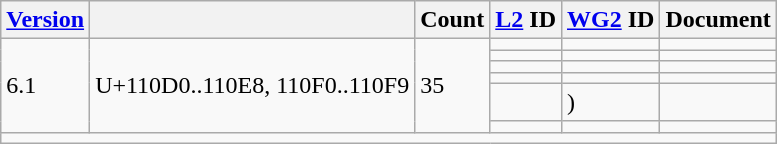<table class="wikitable sticky-header">
<tr>
<th><a href='#'>Version</a></th>
<th></th>
<th>Count</th>
<th><a href='#'>L2</a> ID</th>
<th><a href='#'>WG2</a> ID</th>
<th>Document</th>
</tr>
<tr>
<td rowspan="6">6.1</td>
<td rowspan="6">U+110D0..110E8, 110F0..110F9</td>
<td rowspan="6">35</td>
<td></td>
<td></td>
<td></td>
</tr>
<tr>
<td></td>
<td></td>
<td></td>
</tr>
<tr>
<td></td>
<td></td>
<td></td>
</tr>
<tr>
<td></td>
<td></td>
<td></td>
</tr>
<tr>
<td></td>
<td> )</td>
<td></td>
</tr>
<tr>
<td></td>
<td></td>
<td></td>
</tr>
<tr class="sortbottom">
<td colspan="6"></td>
</tr>
</table>
